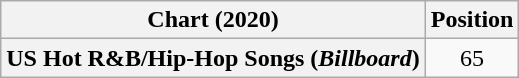<table class="wikitable plainrowheaders" style="text-align:center">
<tr>
<th scope="col">Chart (2020)</th>
<th scope="col">Position</th>
</tr>
<tr>
<th scope="row">US Hot R&B/Hip-Hop Songs (<em>Billboard</em>)</th>
<td>65</td>
</tr>
</table>
